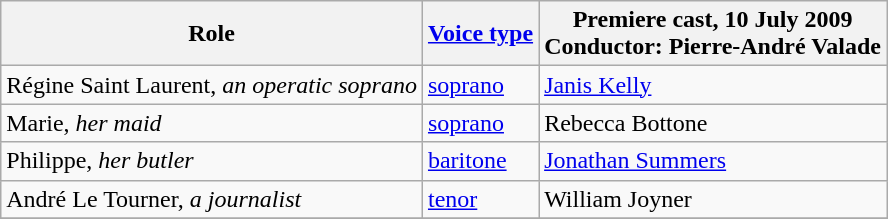<table class="wikitable">
<tr>
<th>Role</th>
<th><a href='#'>Voice type</a></th>
<th>Premiere cast, 10 July 2009<br>Conductor: Pierre-André Valade</th>
</tr>
<tr>
<td>Régine Saint Laurent, <em>an operatic soprano</em></td>
<td><a href='#'>soprano</a></td>
<td><a href='#'>Janis Kelly</a></td>
</tr>
<tr>
<td>Marie, <em>her maid</em></td>
<td><a href='#'>soprano</a></td>
<td>Rebecca Bottone</td>
</tr>
<tr>
<td>Philippe, <em>her butler</em></td>
<td><a href='#'>baritone</a></td>
<td><a href='#'>Jonathan Summers</a></td>
</tr>
<tr>
<td>André Le Tourner, <em>a journalist</em></td>
<td><a href='#'>tenor</a></td>
<td>William Joyner</td>
</tr>
<tr>
</tr>
</table>
